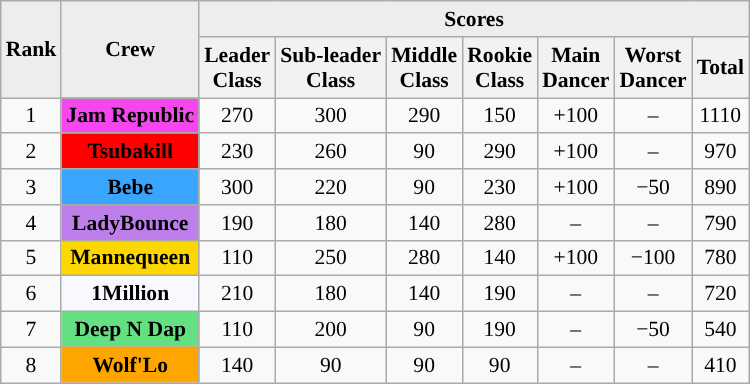<table class="wikitable" style="text-align:center; font-size:90%">
<tr>
<th rowspan="2" style="background:#EDEDED">Rank</th>
<th rowspan="2" style="background:#EDEDED">Crew</th>
<th colspan="7" style="background:#EDEDED">Scores</th>
</tr>
<tr>
<th>Leader<br>Class</th>
<th>Sub-leader<br>Class</th>
<th>Middle<br>Class</th>
<th>Rookie<br>Class</th>
<th>Main<br>Dancer</th>
<th>Worst<br>Dancer</th>
<th>Total</th>
</tr>
<tr>
<td>1</td>
<td style="background:#F646EE"><strong>Jam Republic</strong></td>
<td>270</td>
<td>300</td>
<td>290</td>
<td>150</td>
<td>+100</td>
<td>–</td>
<td>1110</td>
</tr>
<tr>
<td>2</td>
<td style="background:red"><strong>Tsubakill</strong></td>
<td>230</td>
<td>260</td>
<td>90</td>
<td>290</td>
<td>+100</td>
<td>–</td>
<td>970</td>
</tr>
<tr>
<td>3</td>
<td style="background:#3AA5FF"><strong>Bebe</strong></td>
<td>300</td>
<td>220</td>
<td>90</td>
<td>230</td>
<td>+100</td>
<td>−50</td>
<td>890</td>
</tr>
<tr>
<td>4</td>
<td style="background:#BF7FEB"><strong>LadyBounce</strong></td>
<td>190</td>
<td>180</td>
<td>140</td>
<td>280</td>
<td>–</td>
<td>–</td>
<td>790</td>
</tr>
<tr>
<td>5</td>
<td style="background:gold"><strong>Mannequeen</strong></td>
<td>110</td>
<td>250</td>
<td>280</td>
<td>140</td>
<td>+100</td>
<td>−100</td>
<td>780</td>
</tr>
<tr>
<td>6</td>
<td style="background:#F8F8FF"><strong>1Million</strong></td>
<td>210</td>
<td>180</td>
<td>140</td>
<td>190</td>
<td>–</td>
<td>–</td>
<td>720</td>
</tr>
<tr>
<td>7</td>
<td style="background:#64E082"><strong>Deep N Dap</strong></td>
<td>110</td>
<td>200</td>
<td>90</td>
<td>190</td>
<td>–</td>
<td>−50</td>
<td>540</td>
</tr>
<tr>
<td>8</td>
<td style="background:orange"><strong>Wolf'Lo</strong></td>
<td>140</td>
<td>90</td>
<td>90</td>
<td>90</td>
<td>–</td>
<td>–</td>
<td>410</td>
</tr>
</table>
